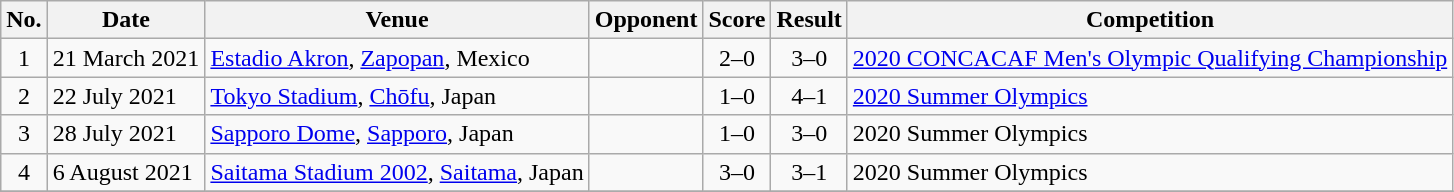<table class="wikitable sortable">
<tr>
<th scope="col">No.</th>
<th scope="col">Date</th>
<th scope="col">Venue</th>
<th scope="col">Opponent</th>
<th scope="col">Score</th>
<th scope="col">Result</th>
<th scope="col">Competition</th>
</tr>
<tr>
<td align="center">1</td>
<td>21 March 2021</td>
<td><a href='#'>Estadio Akron</a>, <a href='#'>Zapopan</a>, Mexico</td>
<td></td>
<td align="center">2–0</td>
<td align="center">3–0</td>
<td><a href='#'>2020 CONCACAF Men's Olympic Qualifying Championship</a></td>
</tr>
<tr>
<td align="center">2</td>
<td>22 July 2021</td>
<td><a href='#'>Tokyo Stadium</a>, <a href='#'>Chōfu</a>, Japan</td>
<td></td>
<td align="center">1–0</td>
<td align="center">4–1</td>
<td><a href='#'>2020 Summer Olympics</a></td>
</tr>
<tr>
<td align="center">3</td>
<td>28 July 2021</td>
<td><a href='#'>Sapporo Dome</a>, <a href='#'>Sapporo</a>, Japan</td>
<td></td>
<td align="center">1–0</td>
<td align="center">3–0</td>
<td Football at the 2020 Summer Olympics – Men's tournament>2020 Summer Olympics</td>
</tr>
<tr>
<td align="center">4</td>
<td>6 August 2021</td>
<td><a href='#'>Saitama Stadium 2002</a>, <a href='#'>Saitama</a>, Japan</td>
<td></td>
<td align="center">3–0</td>
<td align="center">3–1</td>
<td Football at the 2020 Summer Olympics – Men's tournament>2020 Summer Olympics</td>
</tr>
<tr>
</tr>
</table>
